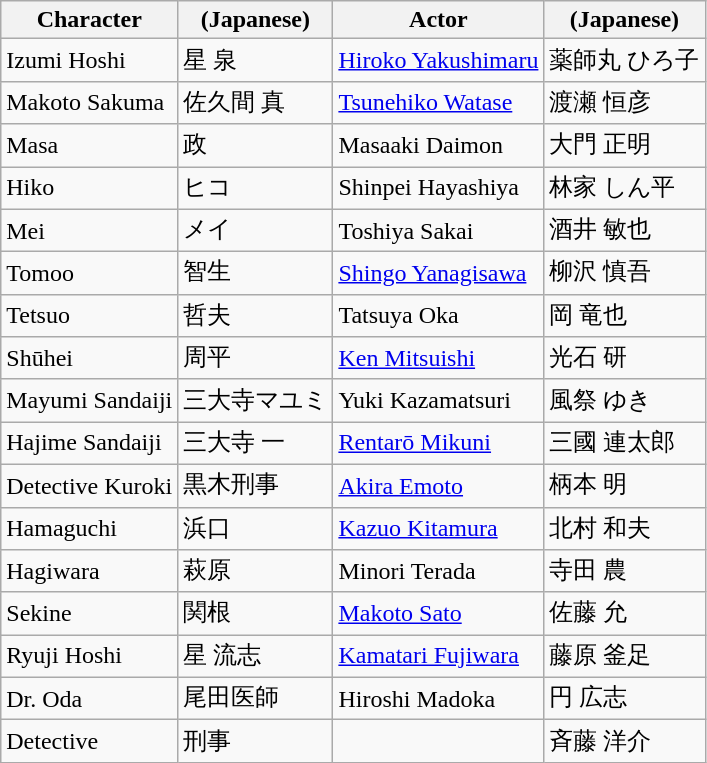<table class=wikitable>
<tr>
<th>Character</th>
<th>(Japanese)</th>
<th>Actor</th>
<th>(Japanese)</th>
</tr>
<tr>
<td>Izumi Hoshi</td>
<td>星 泉</td>
<td><a href='#'>Hiroko Yakushimaru</a></td>
<td>薬師丸 ひろ子</td>
</tr>
<tr>
<td>Makoto Sakuma</td>
<td>佐久間 真</td>
<td><a href='#'>Tsunehiko Watase</a></td>
<td>渡瀬 恒彦</td>
</tr>
<tr>
<td>Masa</td>
<td>政</td>
<td>Masaaki Daimon</td>
<td>大門 正明</td>
</tr>
<tr>
<td>Hiko</td>
<td>ヒコ</td>
<td>Shinpei Hayashiya</td>
<td>林家 しん平</td>
</tr>
<tr>
<td>Mei</td>
<td>メイ</td>
<td>Toshiya Sakai</td>
<td>酒井 敏也</td>
</tr>
<tr>
<td>Tomoo</td>
<td>智生</td>
<td><a href='#'>Shingo Yanagisawa</a></td>
<td>柳沢 慎吾</td>
</tr>
<tr>
<td>Tetsuo</td>
<td>哲夫</td>
<td>Tatsuya Oka</td>
<td>岡 竜也</td>
</tr>
<tr>
<td>Shūhei</td>
<td>周平</td>
<td><a href='#'>Ken Mitsuishi</a></td>
<td>光石 研</td>
</tr>
<tr>
<td>Mayumi Sandaiji</td>
<td>三大寺マユミ</td>
<td>Yuki Kazamatsuri</td>
<td>風祭 ゆき</td>
</tr>
<tr>
<td>Hajime Sandaiji</td>
<td>三大寺 一</td>
<td><a href='#'>Rentarō Mikuni</a></td>
<td>三國 連太郎</td>
</tr>
<tr>
<td>Detective Kuroki</td>
<td>黒木刑事</td>
<td><a href='#'>Akira Emoto</a></td>
<td>柄本 明</td>
</tr>
<tr>
<td>Hamaguchi</td>
<td>浜口</td>
<td><a href='#'>Kazuo Kitamura</a></td>
<td>北村 和夫</td>
</tr>
<tr>
<td>Hagiwara</td>
<td>萩原</td>
<td>Minori Terada</td>
<td>寺田 農</td>
</tr>
<tr>
<td>Sekine</td>
<td>関根</td>
<td><a href='#'>Makoto Sato</a></td>
<td>佐藤 允</td>
</tr>
<tr>
<td>Ryuji Hoshi</td>
<td>星 流志</td>
<td><a href='#'>Kamatari Fujiwara</a></td>
<td>藤原 釜足</td>
</tr>
<tr>
<td>Dr. Oda</td>
<td>尾田医師</td>
<td>Hiroshi Madoka</td>
<td>円 広志</td>
</tr>
<tr>
<td>Detective</td>
<td>刑事</td>
<td></td>
<td>斉藤 洋介</td>
</tr>
</table>
